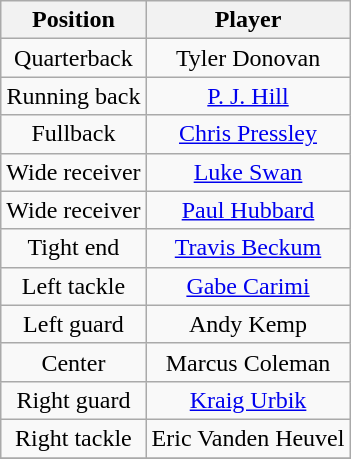<table class="wikitable" style="text-align: center;">
<tr>
<th>Position</th>
<th>Player</th>
</tr>
<tr>
<td>Quarterback</td>
<td>Tyler Donovan</td>
</tr>
<tr>
<td>Running back</td>
<td><a href='#'>P. J. Hill</a></td>
</tr>
<tr>
<td>Fullback</td>
<td><a href='#'>Chris Pressley</a></td>
</tr>
<tr>
<td>Wide receiver</td>
<td><a href='#'>Luke Swan</a></td>
</tr>
<tr>
<td>Wide receiver</td>
<td><a href='#'>Paul Hubbard</a></td>
</tr>
<tr>
<td>Tight end</td>
<td><a href='#'>Travis Beckum</a></td>
</tr>
<tr>
<td>Left tackle</td>
<td><a href='#'>Gabe Carimi</a></td>
</tr>
<tr>
<td>Left guard</td>
<td>Andy Kemp</td>
</tr>
<tr>
<td>Center</td>
<td>Marcus Coleman</td>
</tr>
<tr>
<td>Right guard</td>
<td><a href='#'>Kraig Urbik</a></td>
</tr>
<tr>
<td>Right tackle</td>
<td>Eric Vanden Heuvel</td>
</tr>
<tr>
</tr>
</table>
